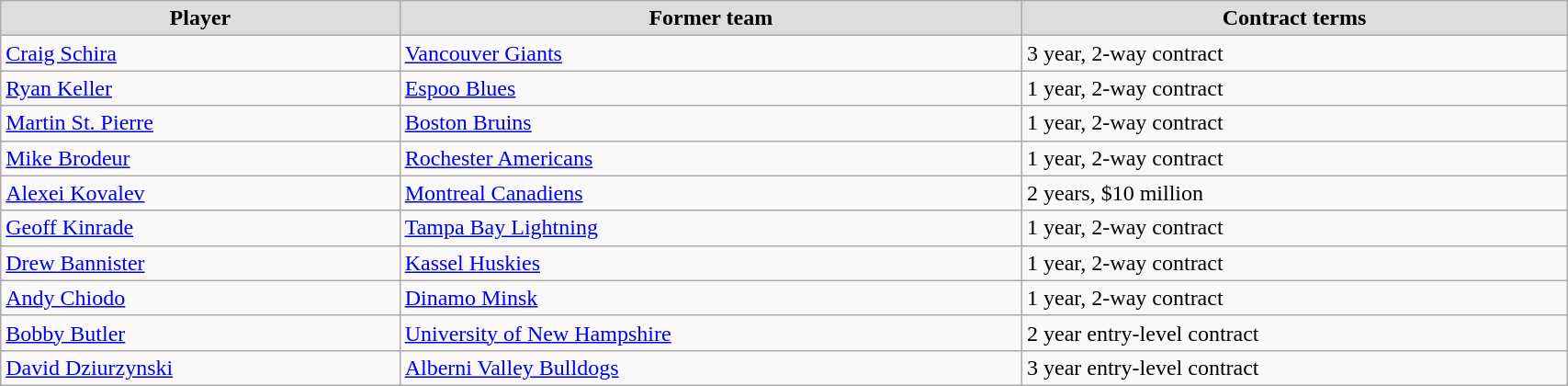<table class="wikitable" style="width:90%;">
<tr style="text-align:center; background:#ddd;">
<td><strong>Player</strong></td>
<td><strong>Former team</strong></td>
<td><strong>Contract terms</strong></td>
</tr>
<tr>
<td><a href='#'>Craig Schira</a></td>
<td><a href='#'>Vancouver Giants</a></td>
<td>3 year, 2-way contract</td>
</tr>
<tr>
<td><a href='#'>Ryan Keller</a></td>
<td><a href='#'>Espoo Blues</a></td>
<td>1 year, 2-way contract</td>
</tr>
<tr>
<td><a href='#'>Martin St. Pierre</a></td>
<td><a href='#'>Boston Bruins</a></td>
<td>1 year, 2-way contract</td>
</tr>
<tr>
<td><a href='#'>Mike Brodeur</a></td>
<td><a href='#'>Rochester Americans</a></td>
<td>1 year, 2-way contract</td>
</tr>
<tr>
<td><a href='#'>Alexei Kovalev</a></td>
<td><a href='#'>Montreal Canadiens</a></td>
<td>2 years, $10 million</td>
</tr>
<tr>
<td><a href='#'>Geoff Kinrade</a></td>
<td><a href='#'>Tampa Bay Lightning</a></td>
<td>1 year, 2-way contract</td>
</tr>
<tr>
<td><a href='#'>Drew Bannister</a></td>
<td><a href='#'>Kassel Huskies</a></td>
<td>1 year, 2-way contract</td>
</tr>
<tr>
<td><a href='#'>Andy Chiodo</a></td>
<td><a href='#'>Dinamo Minsk</a></td>
<td>1 year, 2-way contract</td>
</tr>
<tr>
<td><a href='#'>Bobby Butler</a></td>
<td><a href='#'>University of New Hampshire</a></td>
<td>2 year entry-level contract</td>
</tr>
<tr>
<td><a href='#'>David Dziurzynski</a></td>
<td><a href='#'>Alberni Valley Bulldogs</a></td>
<td>3 year entry-level contract</td>
</tr>
</table>
